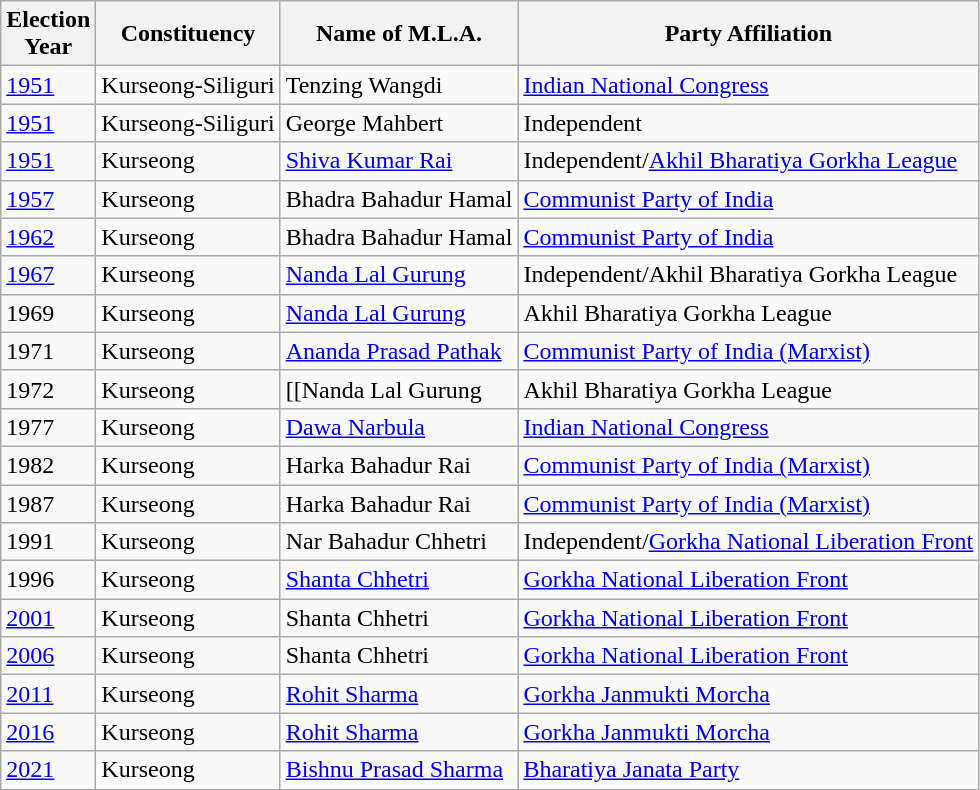<table class="wikitable sortable"ìÍĦĤĠčw>
<tr>
<th>Election<br> Year</th>
<th>Constituency</th>
<th>Name of M.L.A.</th>
<th>Party Affiliation</th>
</tr>
<tr>
<td><a href='#'>1951</a></td>
<td>Kurseong-Siliguri</td>
<td>Tenzing Wangdi</td>
<td><a href='#'>Indian National Congress</a></td>
</tr>
<tr>
<td><a href='#'>1951</a></td>
<td>Kurseong-Siliguri</td>
<td>George Mahbert</td>
<td>Independent</td>
</tr>
<tr>
<td><a href='#'>1951</a></td>
<td>Kurseong</td>
<td><a href='#'>Shiva Kumar Rai</a></td>
<td>Independent/<a href='#'>Akhil Bharatiya Gorkha League</a></td>
</tr>
<tr>
<td><a href='#'>1957</a></td>
<td>Kurseong</td>
<td>Bhadra Bahadur Hamal</td>
<td><a href='#'>Communist Party of India</a></td>
</tr>
<tr>
<td><a href='#'>1962</a></td>
<td>Kurseong</td>
<td>Bhadra Bahadur Hamal</td>
<td><a href='#'>Communist Party of India</a></td>
</tr>
<tr>
<td><a href='#'>1967</a></td>
<td>Kurseong</td>
<td><a href='#'>Nanda Lal Gurung</a></td>
<td>Independent/Akhil Bharatiya Gorkha League</td>
</tr>
<tr>
<td>1969</td>
<td>Kurseong</td>
<td><a href='#'>Nanda Lal Gurung</a></td>
<td>Akhil Bharatiya Gorkha League</td>
</tr>
<tr>
<td>1971</td>
<td>Kurseong</td>
<td><a href='#'>Ananda Prasad Pathak</a></td>
<td><a href='#'>Communist Party of India (Marxist)</a></td>
</tr>
<tr>
<td>1972</td>
<td>Kurseong</td>
<td>[[Nanda Lal Gurung</td>
<td>Akhil Bharatiya Gorkha League</td>
</tr>
<tr>
<td>1977</td>
<td>Kurseong</td>
<td><a href='#'>Dawa Narbula</a></td>
<td><a href='#'>Indian National Congress</a></td>
</tr>
<tr>
<td>1982</td>
<td>Kurseong</td>
<td>Harka Bahadur Rai</td>
<td><a href='#'>Communist Party of India (Marxist)</a></td>
</tr>
<tr>
<td>1987</td>
<td>Kurseong</td>
<td>Harka Bahadur Rai</td>
<td><a href='#'>Communist Party of India (Marxist)</a></td>
</tr>
<tr>
<td>1991</td>
<td>Kurseong</td>
<td>Nar Bahadur Chhetri</td>
<td>Independent/<a href='#'>Gorkha National Liberation Front</a></td>
</tr>
<tr>
<td>1996</td>
<td>Kurseong</td>
<td><a href='#'>Shanta Chhetri</a></td>
<td><a href='#'>Gorkha National Liberation Front</a></td>
</tr>
<tr>
<td><a href='#'>2001</a></td>
<td>Kurseong</td>
<td>Shanta Chhetri</td>
<td><a href='#'>Gorkha National Liberation Front</a></td>
</tr>
<tr>
<td><a href='#'>2006</a></td>
<td>Kurseong</td>
<td>Shanta Chhetri</td>
<td><a href='#'>Gorkha National Liberation Front</a></td>
</tr>
<tr>
<td><a href='#'>2011</a></td>
<td>Kurseong</td>
<td><a href='#'>Rohit Sharma</a></td>
<td><a href='#'>Gorkha Janmukti Morcha</a></td>
</tr>
<tr>
<td><a href='#'>2016</a></td>
<td>Kurseong</td>
<td><a href='#'>Rohit Sharma</a></td>
<td><a href='#'>Gorkha Janmukti Morcha</a></td>
</tr>
<tr>
<td><a href='#'>2021</a></td>
<td>Kurseong</td>
<td><a href='#'>Bishnu Prasad Sharma</a></td>
<td><a href='#'>Bharatiya Janata Party</a></td>
</tr>
</table>
